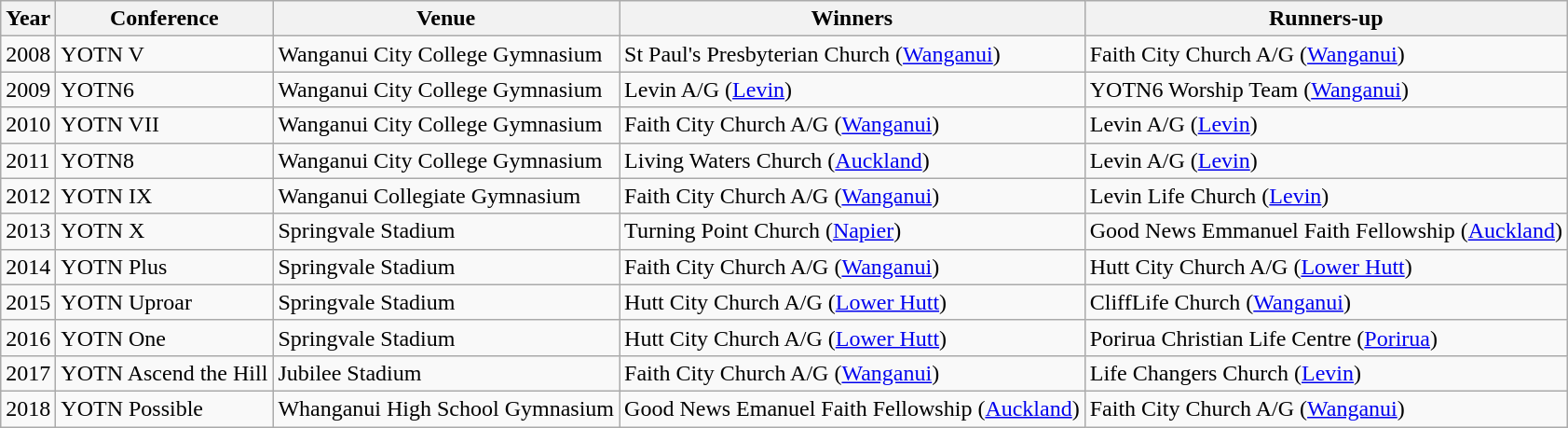<table class="wikitable">
<tr>
<th>Year</th>
<th>Conference</th>
<th>Venue</th>
<th>Winners</th>
<th>Runners-up</th>
</tr>
<tr>
<td>2008</td>
<td>YOTN V</td>
<td>Wanganui City College Gymnasium</td>
<td>St Paul's Presbyterian Church (<a href='#'>Wanganui</a>)</td>
<td>Faith City Church A/G (<a href='#'>Wanganui</a>)</td>
</tr>
<tr>
<td>2009</td>
<td>YOTN6</td>
<td>Wanganui City College Gymnasium</td>
<td>Levin A/G (<a href='#'>Levin</a>)</td>
<td>YOTN6 Worship Team (<a href='#'>Wanganui</a>)</td>
</tr>
<tr>
<td>2010</td>
<td>YOTN VII</td>
<td>Wanganui City College Gymnasium</td>
<td>Faith City Church A/G (<a href='#'>Wanganui</a>)</td>
<td>Levin A/G (<a href='#'>Levin</a>)</td>
</tr>
<tr>
<td>2011</td>
<td>YOTN8</td>
<td>Wanganui City College Gymnasium</td>
<td>Living Waters Church (<a href='#'>Auckland</a>)</td>
<td>Levin A/G (<a href='#'>Levin</a>)</td>
</tr>
<tr>
<td>2012</td>
<td>YOTN IX</td>
<td>Wanganui Collegiate Gymnasium</td>
<td>Faith City Church A/G (<a href='#'>Wanganui</a>)</td>
<td>Levin Life Church (<a href='#'>Levin</a>)</td>
</tr>
<tr>
<td>2013</td>
<td>YOTN X</td>
<td>Springvale Stadium</td>
<td>Turning Point Church (<a href='#'>Napier</a>)</td>
<td>Good News Emmanuel Faith Fellowship (<a href='#'>Auckland</a>)</td>
</tr>
<tr>
<td>2014</td>
<td>YOTN Plus</td>
<td>Springvale Stadium</td>
<td>Faith City Church A/G (<a href='#'>Wanganui</a>)</td>
<td>Hutt City Church A/G (<a href='#'>Lower Hutt</a>)</td>
</tr>
<tr>
<td>2015</td>
<td>YOTN Uproar</td>
<td>Springvale Stadium</td>
<td>Hutt City Church A/G (<a href='#'>Lower Hutt</a>)</td>
<td>CliffLife Church (<a href='#'>Wanganui</a>)</td>
</tr>
<tr>
<td>2016</td>
<td>YOTN One</td>
<td>Springvale Stadium</td>
<td>Hutt City Church A/G (<a href='#'>Lower Hutt</a>)</td>
<td>Porirua Christian Life Centre (<a href='#'>Porirua</a>)</td>
</tr>
<tr>
<td>2017</td>
<td>YOTN Ascend the Hill</td>
<td>Jubilee Stadium</td>
<td>Faith City Church A/G (<a href='#'>Wanganui</a>)</td>
<td>Life Changers Church (<a href='#'>Levin</a>)</td>
</tr>
<tr>
<td>2018</td>
<td>YOTN Possible</td>
<td>Whanganui High School Gymnasium</td>
<td>Good News Emanuel Faith Fellowship (<a href='#'>Auckland</a>)</td>
<td>Faith City Church A/G (<a href='#'>Wanganui</a>)</td>
</tr>
</table>
